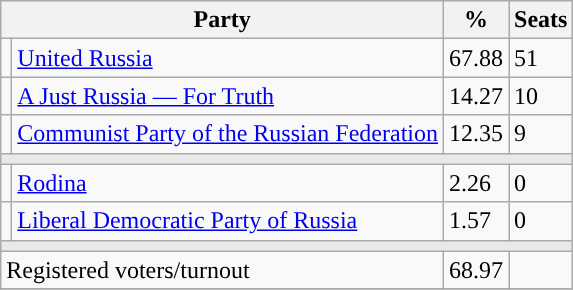<table class="wikitable">
<tr>
<th colspan=2>Party</th>
<th>%</th>
<th>Seats</th>
</tr>
<tr>
<td style="background:"></td>
<td><a href='#'>United Russia</a></td>
<td>67.88</td>
<td>51</td>
</tr>
<tr>
<td style="background:"></td>
<td><a href='#'>A Just Russia — For Truth</a></td>
<td>14.27</td>
<td>10</td>
</tr>
<tr>
<td style="background:"></td>
<td><a href='#'>Communist Party of the Russian Federation</a></td>
<td>12.35</td>
<td>9</td>
</tr>
<tr>
<td colspan=4 style="background:#E9E9E9;"></td>
</tr>
<tr>
<td style="background:"></td>
<td><a href='#'>Rodina</a></td>
<td>2.26</td>
<td>0</td>
</tr>
<tr>
<td style="background:"></td>
<td><a href='#'>Liberal Democratic Party of Russia</a></td>
<td>1.57</td>
<td>0</td>
</tr>
<tr>
<td colspan=4 style="background:#E9E9E9;"></td>
</tr>
<tr>
<td align=left colspan=2>Registered voters/turnout</td>
<td>68.97</td>
<td></td>
</tr>
<tr>
</tr>
</table>
